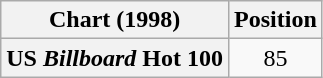<table class="wikitable plainrowheaders sortable" style="text-align:center">
<tr>
<th scope="col">Chart (1998)</th>
<th scope="col">Position</th>
</tr>
<tr>
<th scope="row">US <em>Billboard</em> Hot 100</th>
<td>85</td>
</tr>
</table>
